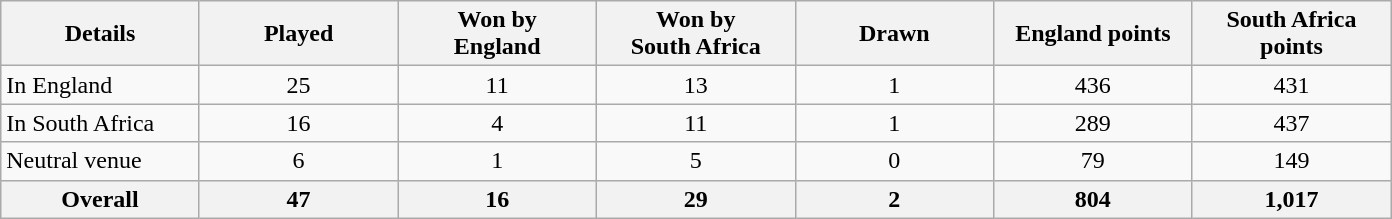<table class="wikitable sortable">
<tr>
<th width="125">Details</th>
<th width="125">Played</th>
<th width="125">Won by<br>England</th>
<th width="125">Won by<br>South Africa</th>
<th width="125">Drawn</th>
<th width="125">England points</th>
<th width="125">South Africa points</th>
</tr>
<tr>
<td>In England</td>
<td align=center>25</td>
<td align=center>11</td>
<td align=center>13</td>
<td align=center>1</td>
<td align=center>436</td>
<td align=center>431</td>
</tr>
<tr>
<td>In South Africa</td>
<td align=center>16</td>
<td align=center>4</td>
<td align=center>11</td>
<td align=center>1</td>
<td align=center>289</td>
<td align=center>437</td>
</tr>
<tr>
<td>Neutral venue</td>
<td align=center>6</td>
<td align=center>1</td>
<td align=center>5</td>
<td align=center>0</td>
<td align=center>79</td>
<td align=center>149</td>
</tr>
<tr class="sortbottom">
<th>Overall</th>
<th>47</th>
<th>16</th>
<th>29</th>
<th>2</th>
<th>804</th>
<th>1,017</th>
</tr>
</table>
